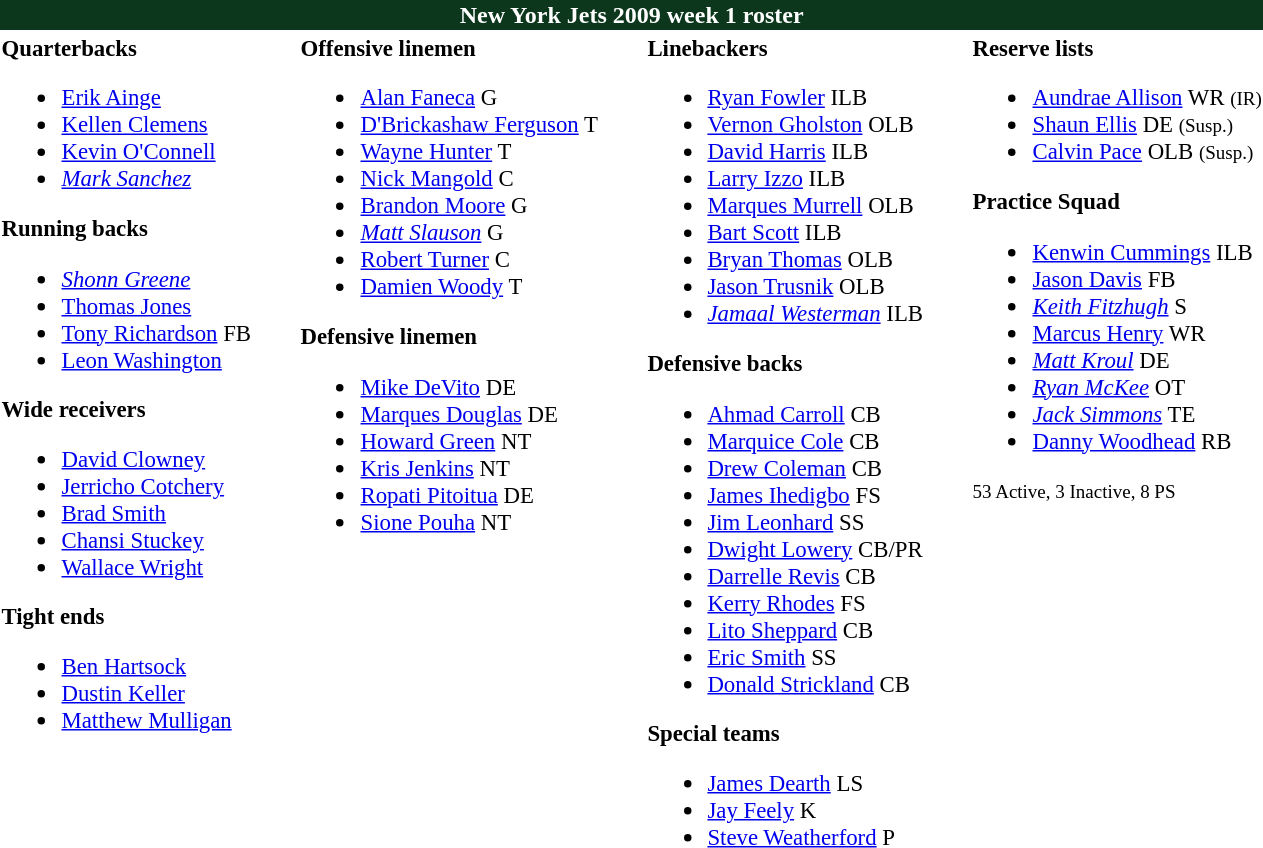<table class="toccolours" style="text-align: left;">
<tr>
<th colspan="9" style="background-color: #0C371D; color: white; text-align: center;">New York Jets 2009 week 1 roster</th>
</tr>
<tr>
<td style="font-size: 95%;" valign="top"><strong>Quarterbacks</strong><br><ul><li> <a href='#'>Erik Ainge</a></li><li> <a href='#'>Kellen Clemens</a></li><li> <a href='#'>Kevin O'Connell</a></li><li> <em><a href='#'>Mark Sanchez</a></em></li></ul><strong>Running backs</strong><ul><li> <em><a href='#'>Shonn Greene</a></em></li><li> <a href='#'>Thomas Jones</a></li><li> <a href='#'>Tony Richardson</a> FB</li><li> <a href='#'>Leon Washington</a></li></ul><strong>Wide receivers</strong><ul><li> <a href='#'>David Clowney</a></li><li> <a href='#'>Jerricho Cotchery</a></li><li> <a href='#'>Brad Smith</a></li><li> <a href='#'>Chansi Stuckey</a></li><li> <a href='#'>Wallace Wright</a></li></ul><strong>Tight ends</strong><ul><li> <a href='#'>Ben Hartsock</a></li><li> <a href='#'>Dustin Keller</a></li><li> <a href='#'>Matthew Mulligan</a></li></ul></td>
<td style="width: 25px;"></td>
<td style="font-size: 95%;" valign="top"><strong>Offensive linemen</strong><br><ul><li> <a href='#'>Alan Faneca</a> G</li><li> <a href='#'>D'Brickashaw Ferguson</a> T</li><li> <a href='#'>Wayne Hunter</a> T</li><li> <a href='#'>Nick Mangold</a> C</li><li> <a href='#'>Brandon Moore</a> G</li><li> <em><a href='#'>Matt Slauson</a></em> G</li><li> <a href='#'>Robert Turner</a> C</li><li> <a href='#'>Damien Woody</a> T</li></ul><strong>Defensive linemen</strong><ul><li> <a href='#'>Mike DeVito</a> DE</li><li> <a href='#'>Marques Douglas</a> DE</li><li> <a href='#'>Howard Green</a> NT</li><li> <a href='#'>Kris Jenkins</a> NT</li><li> <a href='#'>Ropati Pitoitua</a> DE</li><li> <a href='#'>Sione Pouha</a> NT</li></ul></td>
<td style="width: 25px;"></td>
<td style="font-size: 95%;" valign="top"><strong>Linebackers</strong><br><ul><li> <a href='#'>Ryan Fowler</a> ILB</li><li> <a href='#'>Vernon Gholston</a> OLB</li><li> <a href='#'>David Harris</a> ILB</li><li> <a href='#'>Larry Izzo</a> ILB</li><li> <a href='#'>Marques Murrell</a> OLB</li><li> <a href='#'>Bart Scott</a> ILB</li><li> <a href='#'>Bryan Thomas</a> OLB</li><li> <a href='#'>Jason Trusnik</a> OLB</li><li> <em><a href='#'>Jamaal Westerman</a></em> ILB</li></ul><strong>Defensive backs</strong><ul><li> <a href='#'>Ahmad Carroll</a> CB</li><li> <a href='#'>Marquice Cole</a> CB</li><li> <a href='#'>Drew Coleman</a> CB</li><li> <a href='#'>James Ihedigbo</a> FS</li><li> <a href='#'>Jim Leonhard</a> SS</li><li> <a href='#'>Dwight Lowery</a> CB/PR</li><li> <a href='#'>Darrelle Revis</a> CB</li><li> <a href='#'>Kerry Rhodes</a> FS</li><li> <a href='#'>Lito Sheppard</a> CB</li><li> <a href='#'>Eric Smith</a> SS</li><li> <a href='#'>Donald Strickland</a> CB</li></ul><strong>Special teams</strong><ul><li> <a href='#'>James Dearth</a> LS</li><li> <a href='#'>Jay Feely</a> K</li><li> <a href='#'>Steve Weatherford</a> P</li></ul></td>
<td style="width: 25px;"></td>
<td style="font-size: 95%;" valign="top"><strong>Reserve lists</strong><br><ul><li> <a href='#'>Aundrae Allison</a> WR <small>(IR)</small> </li><li> <a href='#'>Shaun Ellis</a> DE <small>(Susp.)</small></li><li> <a href='#'>Calvin Pace</a> OLB <small>(Susp.)</small></li></ul><strong>Practice Squad</strong><ul><li> <a href='#'>Kenwin Cummings</a> ILB</li><li> <a href='#'>Jason Davis</a> FB</li><li> <em><a href='#'>Keith Fitzhugh</a></em> S</li><li> <a href='#'>Marcus Henry</a> WR</li><li> <em><a href='#'>Matt Kroul</a></em> DE</li><li> <em><a href='#'>Ryan McKee</a></em> OT</li><li> <em><a href='#'>Jack Simmons</a></em> TE</li><li> <a href='#'>Danny Woodhead</a> RB</li></ul><small>53 Active, 3 Inactive, 8 PS</small></td>
</tr>
</table>
